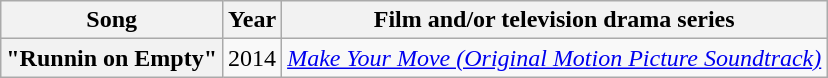<table class="wikitable plainrowheaders" style="text-align:center;" border="1">
<tr>
<th scope="col">Song</th>
<th scope="col">Year</th>
<th scope="col">Film and/or television drama series</th>
</tr>
<tr>
<th scope="row">"Runnin on Empty"</th>
<td>2014</td>
<td><em><a href='#'>Make Your Move (Original Motion Picture Soundtrack)</a></em></td>
</tr>
</table>
